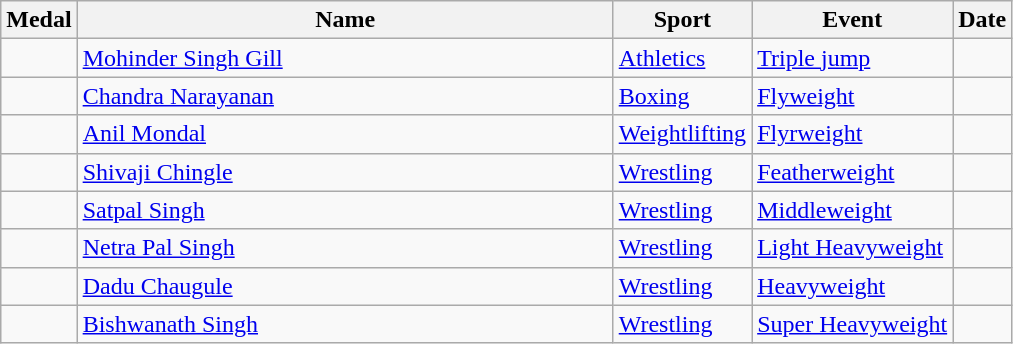<table class="wikitable sortable">
<tr>
<th>Medal</th>
<th width=350px>Name</th>
<th>Sport</th>
<th>Event</th>
<th>Date</th>
</tr>
<tr>
<td></td>
<td><a href='#'>Mohinder Singh Gill</a></td>
<td><a href='#'>Athletics</a></td>
<td><a href='#'>Triple jump</a></td>
<td></td>
</tr>
<tr>
<td></td>
<td><a href='#'>Chandra Narayanan</a></td>
<td><a href='#'>Boxing</a></td>
<td><a href='#'>Flyweight</a></td>
<td></td>
</tr>
<tr>
<td></td>
<td><a href='#'>Anil Mondal</a></td>
<td><a href='#'>Weightlifting</a></td>
<td><a href='#'>Flyrweight</a></td>
<td></td>
</tr>
<tr>
<td></td>
<td><a href='#'>Shivaji Chingle</a></td>
<td><a href='#'>Wrestling</a></td>
<td><a href='#'>Featherweight</a></td>
<td></td>
</tr>
<tr>
<td></td>
<td><a href='#'>Satpal Singh</a></td>
<td><a href='#'>Wrestling</a></td>
<td><a href='#'>Middleweight</a></td>
<td></td>
</tr>
<tr>
<td></td>
<td><a href='#'>Netra Pal Singh</a></td>
<td><a href='#'>Wrestling</a></td>
<td><a href='#'>Light Heavyweight</a></td>
<td></td>
</tr>
<tr>
<td></td>
<td><a href='#'>Dadu Chaugule</a></td>
<td><a href='#'>Wrestling</a></td>
<td><a href='#'>Heavyweight</a></td>
<td></td>
</tr>
<tr>
<td></td>
<td><a href='#'>Bishwanath Singh</a></td>
<td><a href='#'>Wrestling</a></td>
<td><a href='#'>Super Heavyweight</a></td>
<td></td>
</tr>
</table>
